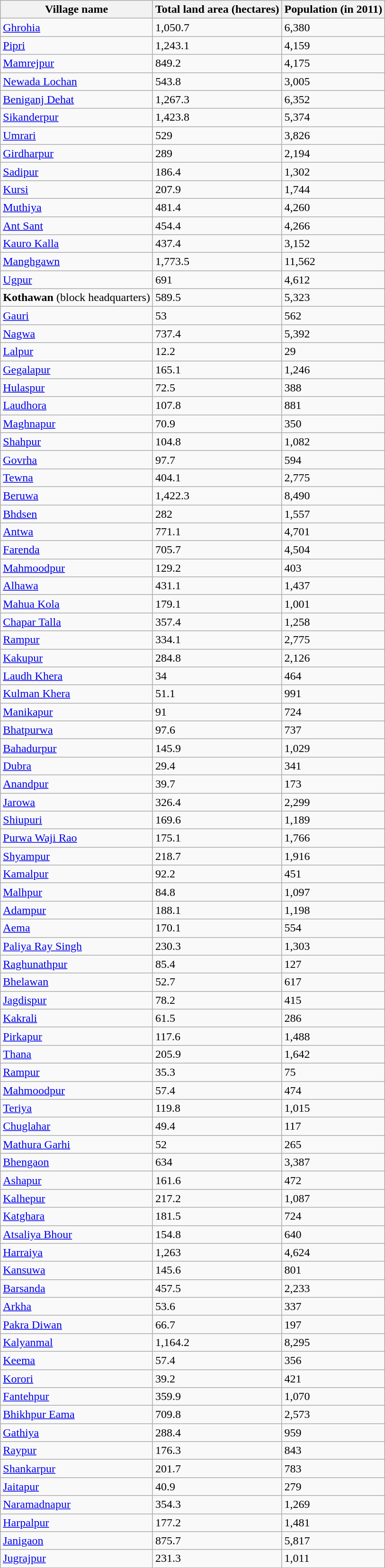<table class="wikitable sortable">
<tr>
<th>Village name</th>
<th>Total land area (hectares)</th>
<th>Population (in 2011)</th>
</tr>
<tr>
<td><a href='#'>Ghrohia</a></td>
<td>1,050.7</td>
<td>6,380</td>
</tr>
<tr>
<td><a href='#'>Pipri</a></td>
<td>1,243.1</td>
<td>4,159</td>
</tr>
<tr>
<td><a href='#'>Mamrejpur</a></td>
<td>849.2</td>
<td>4,175</td>
</tr>
<tr>
<td><a href='#'>Newada Lochan</a></td>
<td>543.8</td>
<td>3,005</td>
</tr>
<tr>
<td><a href='#'>Beniganj Dehat</a></td>
<td>1,267.3</td>
<td>6,352</td>
</tr>
<tr>
<td><a href='#'>Sikanderpur</a></td>
<td>1,423.8</td>
<td>5,374</td>
</tr>
<tr>
<td><a href='#'>Umrari</a></td>
<td>529</td>
<td>3,826</td>
</tr>
<tr>
<td><a href='#'>Girdharpur</a></td>
<td>289</td>
<td>2,194</td>
</tr>
<tr>
<td><a href='#'>Sadipur</a></td>
<td>186.4</td>
<td>1,302</td>
</tr>
<tr>
<td><a href='#'>Kursi</a></td>
<td>207.9</td>
<td>1,744</td>
</tr>
<tr>
<td><a href='#'>Muthiya</a></td>
<td>481.4</td>
<td>4,260</td>
</tr>
<tr>
<td><a href='#'>Ant Sant</a></td>
<td>454.4</td>
<td>4,266</td>
</tr>
<tr>
<td><a href='#'>Kauro Kalla</a></td>
<td>437.4</td>
<td>3,152</td>
</tr>
<tr>
<td><a href='#'>Manghgawn</a></td>
<td>1,773.5</td>
<td>11,562</td>
</tr>
<tr>
<td><a href='#'>Ugpur</a></td>
<td>691</td>
<td>4,612</td>
</tr>
<tr>
<td><strong>Kothawan</strong> (block headquarters)</td>
<td>589.5</td>
<td>5,323</td>
</tr>
<tr>
<td><a href='#'>Gauri</a></td>
<td>53</td>
<td>562</td>
</tr>
<tr>
<td><a href='#'>Nagwa</a></td>
<td>737.4</td>
<td>5,392</td>
</tr>
<tr>
<td><a href='#'>Lalpur</a></td>
<td>12.2</td>
<td>29</td>
</tr>
<tr>
<td><a href='#'>Gegalapur</a></td>
<td>165.1</td>
<td>1,246</td>
</tr>
<tr>
<td><a href='#'>Hulaspur</a></td>
<td>72.5</td>
<td>388</td>
</tr>
<tr>
<td><a href='#'>Laudhora</a></td>
<td>107.8</td>
<td>881</td>
</tr>
<tr>
<td><a href='#'>Maghnapur</a></td>
<td>70.9</td>
<td>350</td>
</tr>
<tr>
<td><a href='#'>Shahpur</a></td>
<td>104.8</td>
<td>1,082</td>
</tr>
<tr>
<td><a href='#'>Govrha</a></td>
<td>97.7</td>
<td>594</td>
</tr>
<tr>
<td><a href='#'>Tewna</a></td>
<td>404.1</td>
<td>2,775</td>
</tr>
<tr>
<td><a href='#'>Beruwa</a></td>
<td>1,422.3</td>
<td>8,490</td>
</tr>
<tr>
<td><a href='#'>Bhdsen</a></td>
<td>282</td>
<td>1,557</td>
</tr>
<tr>
<td><a href='#'>Antwa</a></td>
<td>771.1</td>
<td>4,701</td>
</tr>
<tr>
<td><a href='#'>Farenda</a></td>
<td>705.7</td>
<td>4,504</td>
</tr>
<tr>
<td><a href='#'>Mahmoodpur</a></td>
<td>129.2</td>
<td>403</td>
</tr>
<tr>
<td><a href='#'>Alhawa</a></td>
<td>431.1</td>
<td>1,437</td>
</tr>
<tr>
<td><a href='#'>Mahua Kola</a></td>
<td>179.1</td>
<td>1,001</td>
</tr>
<tr>
<td><a href='#'>Chapar Talla</a></td>
<td>357.4</td>
<td>1,258</td>
</tr>
<tr>
<td><a href='#'>Rampur</a></td>
<td>334.1</td>
<td>2,775</td>
</tr>
<tr>
<td><a href='#'>Kakupur</a></td>
<td>284.8</td>
<td>2,126</td>
</tr>
<tr>
<td><a href='#'>Laudh Khera</a></td>
<td>34</td>
<td>464</td>
</tr>
<tr>
<td><a href='#'>Kulman Khera</a></td>
<td>51.1</td>
<td>991</td>
</tr>
<tr>
<td><a href='#'>Manikapur</a></td>
<td>91</td>
<td>724</td>
</tr>
<tr>
<td><a href='#'>Bhatpurwa</a></td>
<td>97.6</td>
<td>737</td>
</tr>
<tr>
<td><a href='#'>Bahadurpur</a></td>
<td>145.9</td>
<td>1,029</td>
</tr>
<tr>
<td><a href='#'>Dubra</a></td>
<td>29.4</td>
<td>341</td>
</tr>
<tr>
<td><a href='#'>Anandpur</a></td>
<td>39.7</td>
<td>173</td>
</tr>
<tr>
<td><a href='#'>Jarowa</a></td>
<td>326.4</td>
<td>2,299</td>
</tr>
<tr>
<td><a href='#'>Shiupuri</a></td>
<td>169.6</td>
<td>1,189</td>
</tr>
<tr>
<td><a href='#'>Purwa Waji Rao</a></td>
<td>175.1</td>
<td>1,766</td>
</tr>
<tr>
<td><a href='#'>Shyampur</a></td>
<td>218.7</td>
<td>1,916</td>
</tr>
<tr>
<td><a href='#'>Kamalpur</a></td>
<td>92.2</td>
<td>451</td>
</tr>
<tr>
<td><a href='#'>Malhpur</a></td>
<td>84.8</td>
<td>1,097</td>
</tr>
<tr>
<td><a href='#'>Adampur</a></td>
<td>188.1</td>
<td>1,198</td>
</tr>
<tr>
<td><a href='#'>Aema</a></td>
<td>170.1</td>
<td>554</td>
</tr>
<tr>
<td><a href='#'>Paliya Ray Singh</a></td>
<td>230.3</td>
<td>1,303</td>
</tr>
<tr>
<td><a href='#'>Raghunathpur</a></td>
<td>85.4</td>
<td>127</td>
</tr>
<tr>
<td><a href='#'>Bhelawan</a></td>
<td>52.7</td>
<td>617</td>
</tr>
<tr>
<td><a href='#'>Jagdispur</a></td>
<td>78.2</td>
<td>415</td>
</tr>
<tr>
<td><a href='#'>Kakrali</a></td>
<td>61.5</td>
<td>286</td>
</tr>
<tr>
<td><a href='#'>Pirkapur</a></td>
<td>117.6</td>
<td>1,488</td>
</tr>
<tr>
<td><a href='#'>Thana</a></td>
<td>205.9</td>
<td>1,642</td>
</tr>
<tr>
<td><a href='#'>Rampur</a></td>
<td>35.3</td>
<td>75</td>
</tr>
<tr>
<td><a href='#'>Mahmoodpur</a></td>
<td>57.4</td>
<td>474</td>
</tr>
<tr>
<td><a href='#'>Teriya</a></td>
<td>119.8</td>
<td>1,015</td>
</tr>
<tr>
<td><a href='#'>Chuglahar</a></td>
<td>49.4</td>
<td>117</td>
</tr>
<tr>
<td><a href='#'>Mathura Garhi</a></td>
<td>52</td>
<td>265</td>
</tr>
<tr>
<td><a href='#'>Bhengaon</a></td>
<td>634</td>
<td>3,387</td>
</tr>
<tr>
<td><a href='#'>Ashapur</a></td>
<td>161.6</td>
<td>472</td>
</tr>
<tr>
<td><a href='#'>Kalhepur</a></td>
<td>217.2</td>
<td>1,087</td>
</tr>
<tr>
<td><a href='#'>Katghara</a></td>
<td>181.5</td>
<td>724</td>
</tr>
<tr>
<td><a href='#'>Atsaliya Bhour</a></td>
<td>154.8</td>
<td>640</td>
</tr>
<tr>
<td><a href='#'>Harraiya</a></td>
<td>1,263</td>
<td>4,624</td>
</tr>
<tr>
<td><a href='#'>Kansuwa</a></td>
<td>145.6</td>
<td>801</td>
</tr>
<tr>
<td><a href='#'>Barsanda</a></td>
<td>457.5</td>
<td>2,233</td>
</tr>
<tr>
<td><a href='#'>Arkha</a></td>
<td>53.6</td>
<td>337</td>
</tr>
<tr>
<td><a href='#'>Pakra Diwan</a></td>
<td>66.7</td>
<td>197</td>
</tr>
<tr>
<td><a href='#'>Kalyanmal</a></td>
<td>1,164.2</td>
<td>8,295</td>
</tr>
<tr>
<td><a href='#'>Keema</a></td>
<td>57.4</td>
<td>356</td>
</tr>
<tr>
<td><a href='#'>Korori</a></td>
<td>39.2</td>
<td>421</td>
</tr>
<tr>
<td><a href='#'>Fantehpur</a></td>
<td>359.9</td>
<td>1,070</td>
</tr>
<tr>
<td><a href='#'>Bhikhpur Eama</a></td>
<td>709.8</td>
<td>2,573</td>
</tr>
<tr>
<td><a href='#'>Gathiya</a></td>
<td>288.4</td>
<td>959</td>
</tr>
<tr>
<td><a href='#'>Raypur</a></td>
<td>176.3</td>
<td>843</td>
</tr>
<tr>
<td><a href='#'>Shankarpur</a></td>
<td>201.7</td>
<td>783</td>
</tr>
<tr>
<td><a href='#'>Jaitapur</a></td>
<td>40.9</td>
<td>279</td>
</tr>
<tr>
<td><a href='#'>Naramadnapur</a></td>
<td>354.3</td>
<td>1,269</td>
</tr>
<tr>
<td><a href='#'>Harpalpur</a></td>
<td>177.2</td>
<td>1,481</td>
</tr>
<tr>
<td><a href='#'>Janigaon</a></td>
<td>875.7</td>
<td>5,817</td>
</tr>
<tr>
<td><a href='#'>Jugrajpur</a></td>
<td>231.3</td>
<td>1,011</td>
</tr>
</table>
